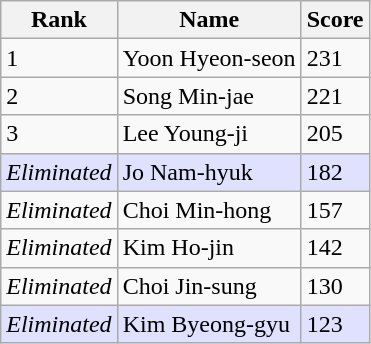<table class="wikitable mw-collapsible">
<tr>
<th>Rank</th>
<th>Name</th>
<th>Score</th>
</tr>
<tr>
<td>1</td>
<td>Yoon Hyeon-seon</td>
<td>231</td>
</tr>
<tr>
<td>2</td>
<td>Song Min-jae</td>
<td>221</td>
</tr>
<tr>
<td>3</td>
<td>Lee Young-ji</td>
<td>205</td>
</tr>
<tr>
<td style="background:#E0E0FF"><em>Eliminated</em></td>
<td style="background:#E0E0FF">Jo Nam-hyuk</td>
<td style="background:#E0E0FF">182</td>
</tr>
<tr>
<td><em>Eliminated</em></td>
<td>Choi Min-hong</td>
<td>157</td>
</tr>
<tr>
<td><em>Eliminated</em></td>
<td>Kim Ho-jin</td>
<td>142</td>
</tr>
<tr>
<td><em>Eliminated</em></td>
<td>Choi Jin-sung</td>
<td>130</td>
</tr>
<tr>
<td style="background:#E0E0FF"><em>Eliminated</em></td>
<td style="background:#E0E0FF">Kim Byeong-gyu</td>
<td style="background:#E0E0FF">123</td>
</tr>
</table>
